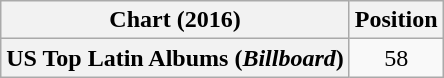<table class="wikitable plainrowheaders" style="text-align:center">
<tr>
<th scope="col">Chart (2016)</th>
<th scope="col">Position</th>
</tr>
<tr>
<th scope="row">US Top Latin Albums (<em>Billboard</em>)</th>
<td>58</td>
</tr>
</table>
